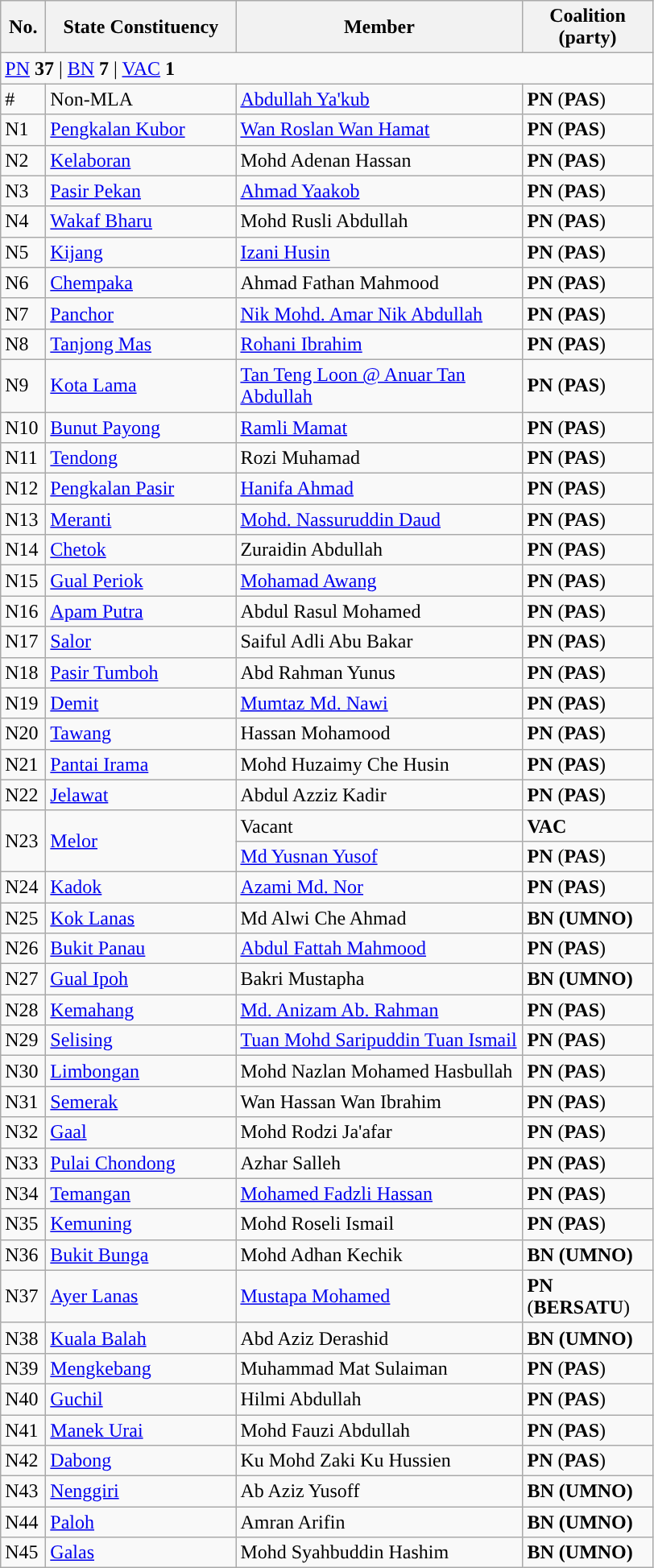<table class="wikitable sortable">
<tr>
<th style="width:30px;">No.</th>
<th style="width:150px;">State Constituency</th>
<th style="width:230px;">Member</th>
<th style="width:100px;">Coalition (party)</th>
</tr>
<tr>
<td colspan="7"><a href='#'>PN</a> <strong>37</strong> | <a href='#'>BN</a> <strong>7</strong> | <a href='#'>VAC</a> <strong>1</strong></td>
</tr>
<tr>
<td>#</td>
<td>Non-MLA</td>
<td><a href='#'>Abdullah Ya'kub</a></td>
<td style="background:"><strong>PN</strong> (<strong>PAS</strong>)</td>
</tr>
<tr>
<td>N1</td>
<td><a href='#'>Pengkalan Kubor</a></td>
<td><a href='#'>Wan Roslan Wan Hamat</a></td>
<td style="background:"><strong>PN</strong> (<strong>PAS</strong>)</td>
</tr>
<tr>
<td>N2</td>
<td><a href='#'>Kelaboran</a></td>
<td>Mohd Adenan Hassan</td>
<td style="background:"><strong>PN</strong> (<strong>PAS</strong>)</td>
</tr>
<tr>
<td>N3</td>
<td><a href='#'>Pasir Pekan</a></td>
<td><a href='#'>Ahmad Yaakob</a></td>
<td style="background:"><strong>PN</strong> (<strong>PAS</strong>)</td>
</tr>
<tr>
<td>N4</td>
<td><a href='#'>Wakaf Bharu</a></td>
<td>Mohd Rusli Abdullah</td>
<td style="background:"><strong>PN</strong> (<strong>PAS</strong>)</td>
</tr>
<tr>
<td>N5</td>
<td><a href='#'>Kijang</a></td>
<td><a href='#'>Izani Husin</a></td>
<td style="background:"><strong>PN</strong> (<strong>PAS</strong>)</td>
</tr>
<tr>
<td>N6</td>
<td><a href='#'>Chempaka</a></td>
<td>Ahmad Fathan Mahmood</td>
<td style="background:"><strong>PN</strong> (<strong>PAS</strong>)</td>
</tr>
<tr>
<td>N7</td>
<td><a href='#'>Panchor</a></td>
<td><a href='#'>Nik Mohd. Amar Nik Abdullah</a></td>
<td style="background:"><strong>PN</strong> (<strong>PAS</strong>)</td>
</tr>
<tr>
<td>N8</td>
<td><a href='#'>Tanjong Mas</a></td>
<td><a href='#'>Rohani Ibrahim</a></td>
<td style="background:"><strong>PN</strong> (<strong>PAS</strong>)</td>
</tr>
<tr>
<td>N9</td>
<td><a href='#'>Kota Lama</a></td>
<td><a href='#'>Tan Teng Loon @ Anuar Tan Abdullah</a></td>
<td style="background:"><strong>PN</strong> (<strong>PAS</strong>)</td>
</tr>
<tr>
<td>N10</td>
<td><a href='#'>Bunut Payong</a></td>
<td><a href='#'>Ramli Mamat</a></td>
<td style="background:"><strong>PN</strong> (<strong>PAS</strong>)</td>
</tr>
<tr>
<td>N11</td>
<td><a href='#'>Tendong</a></td>
<td>Rozi Muhamad</td>
<td style="background:"><strong>PN</strong> (<strong>PAS</strong>)</td>
</tr>
<tr>
<td>N12</td>
<td><a href='#'>Pengkalan Pasir</a></td>
<td><a href='#'>Hanifa Ahmad</a></td>
<td style="background:"><strong>PN</strong> (<strong>PAS</strong>)</td>
</tr>
<tr>
<td>N13</td>
<td><a href='#'>Meranti</a></td>
<td><a href='#'>Mohd. Nassuruddin Daud</a></td>
<td style="background:"><strong>PN</strong> (<strong>PAS</strong>)</td>
</tr>
<tr>
<td>N14</td>
<td><a href='#'>Chetok</a></td>
<td>Zuraidin Abdullah</td>
<td style="background:"><strong>PN</strong> (<strong>PAS</strong>)</td>
</tr>
<tr>
<td>N15</td>
<td><a href='#'>Gual Periok</a></td>
<td><a href='#'>Mohamad Awang</a></td>
<td style="background:"><strong>PN</strong> (<strong>PAS</strong>)</td>
</tr>
<tr>
<td>N16</td>
<td><a href='#'>Apam Putra</a></td>
<td>Abdul Rasul Mohamed</td>
<td style="background:"><strong>PN</strong> (<strong>PAS</strong>)</td>
</tr>
<tr>
<td>N17</td>
<td><a href='#'>Salor</a></td>
<td>Saiful Adli Abu Bakar</td>
<td style="background:"><strong>PN</strong> (<strong>PAS</strong>)</td>
</tr>
<tr>
<td>N18</td>
<td><a href='#'>Pasir Tumboh</a></td>
<td>Abd Rahman Yunus</td>
<td style="background:"><strong>PN</strong> (<strong>PAS</strong>)</td>
</tr>
<tr>
<td>N19</td>
<td><a href='#'>Demit</a></td>
<td><a href='#'>Mumtaz Md. Nawi</a></td>
<td style="background:"><strong>PN</strong> (<strong>PAS</strong>)</td>
</tr>
<tr>
<td>N20</td>
<td><a href='#'>Tawang</a></td>
<td>Hassan Mohamood</td>
<td style="background:"><strong>PN</strong> (<strong>PAS</strong>)</td>
</tr>
<tr>
<td>N21</td>
<td><a href='#'>Pantai Irama</a></td>
<td>Mohd Huzaimy Che Husin</td>
<td style="background:"><strong>PN</strong> (<strong>PAS</strong>)</td>
</tr>
<tr>
<td>N22</td>
<td><a href='#'>Jelawat</a></td>
<td>Abdul Azziz Kadir</td>
<td style="background:"><strong>PN</strong> (<strong>PAS</strong>)</td>
</tr>
<tr>
<td rowspan="2">N23</td>
<td rowspan="2"><a href='#'>Melor</a></td>
<td>Vacant</td>
<td><strong>VAC</strong></td>
</tr>
<tr>
<td><a href='#'>Md Yusnan Yusof</a> </td>
<td style="background:"><strong>PN</strong> (<strong>PAS</strong>)</td>
</tr>
<tr>
<td>N24</td>
<td><a href='#'>Kadok</a></td>
<td><a href='#'>Azami Md. Nor</a></td>
<td style="background:"><strong>PN</strong> (<strong>PAS</strong>)</td>
</tr>
<tr>
<td>N25</td>
<td><a href='#'>Kok Lanas</a></td>
<td>Md Alwi Che Ahmad</td>
<td style="background:"><strong>BN (UMNO)</strong></td>
</tr>
<tr>
<td>N26</td>
<td><a href='#'>Bukit Panau</a></td>
<td><a href='#'>Abdul Fattah Mahmood</a></td>
<td style="background:"><strong>PN</strong> (<strong>PAS</strong>)</td>
</tr>
<tr>
<td>N27</td>
<td><a href='#'>Gual Ipoh</a></td>
<td>Bakri Mustapha</td>
<td style="background:"><strong>BN (UMNO)</strong></td>
</tr>
<tr>
<td>N28</td>
<td><a href='#'>Kemahang</a></td>
<td><a href='#'>Md. Anizam Ab. Rahman</a></td>
<td style="background:"><strong>PN</strong> (<strong>PAS</strong>)</td>
</tr>
<tr>
<td>N29</td>
<td><a href='#'>Selising</a></td>
<td><a href='#'>Tuan Mohd Saripuddin Tuan Ismail</a></td>
<td style="background:"><strong>PN</strong> (<strong>PAS</strong>)</td>
</tr>
<tr>
<td>N30</td>
<td><a href='#'>Limbongan</a></td>
<td>Mohd Nazlan Mohamed Hasbullah</td>
<td style="background:"><strong>PN</strong> (<strong>PAS</strong>)</td>
</tr>
<tr>
<td>N31</td>
<td><a href='#'>Semerak</a></td>
<td>Wan Hassan Wan Ibrahim</td>
<td style="background:"><strong>PN</strong> (<strong>PAS</strong>)</td>
</tr>
<tr>
<td>N32</td>
<td><a href='#'>Gaal</a></td>
<td>Mohd Rodzi Ja'afar</td>
<td style="background:"><strong>PN</strong> (<strong>PAS</strong>)</td>
</tr>
<tr>
<td>N33</td>
<td><a href='#'>Pulai Chondong</a></td>
<td>Azhar Salleh</td>
<td style="background:"><strong>PN</strong> (<strong>PAS</strong>)</td>
</tr>
<tr>
<td>N34</td>
<td><a href='#'>Temangan</a></td>
<td><a href='#'>Mohamed Fadzli Hassan</a></td>
<td style="background:"><strong>PN</strong> (<strong>PAS</strong>)</td>
</tr>
<tr>
<td>N35</td>
<td><a href='#'>Kemuning</a></td>
<td>Mohd Roseli Ismail</td>
<td style="background:"><strong>PN</strong> (<strong>PAS</strong>)</td>
</tr>
<tr>
<td>N36</td>
<td><a href='#'>Bukit Bunga</a></td>
<td>Mohd Adhan Kechik</td>
<td style="background:"><strong>BN (UMNO)</strong></td>
</tr>
<tr>
<td>N37</td>
<td><a href='#'>Ayer Lanas</a></td>
<td><a href='#'>Mustapa Mohamed</a></td>
<td style="background:"><strong>PN</strong> (<strong>BERSATU</strong>)</td>
</tr>
<tr>
<td>N38</td>
<td><a href='#'>Kuala Balah</a></td>
<td>Abd Aziz Derashid</td>
<td style="background:"><strong>BN (UMNO)</strong></td>
</tr>
<tr>
<td>N39</td>
<td><a href='#'>Mengkebang</a></td>
<td>Muhammad Mat Sulaiman</td>
<td style="background:"><strong>PN</strong> (<strong>PAS</strong>)</td>
</tr>
<tr>
<td>N40</td>
<td><a href='#'>Guchil</a></td>
<td>Hilmi Abdullah</td>
<td style="background:"><strong>PN</strong> (<strong>PAS</strong>)</td>
</tr>
<tr>
<td>N41</td>
<td><a href='#'>Manek Urai</a></td>
<td>Mohd Fauzi Abdullah</td>
<td style="background:"><strong>PN</strong> (<strong>PAS</strong>)</td>
</tr>
<tr>
<td>N42</td>
<td><a href='#'>Dabong</a></td>
<td>Ku Mohd Zaki Ku Hussien</td>
<td style="background:"><strong>PN</strong> (<strong>PAS</strong>)</td>
</tr>
<tr>
<td>N43</td>
<td><a href='#'>Nenggiri</a></td>
<td>Ab Aziz Yusoff</td>
<td style="background:"><strong>BN (UMNO)</strong></td>
</tr>
<tr>
<td>N44</td>
<td><a href='#'>Paloh</a></td>
<td>Amran Arifin</td>
<td style="background:"><strong>BN (UMNO)</strong></td>
</tr>
<tr>
<td>N45</td>
<td><a href='#'>Galas</a></td>
<td>Mohd Syahbuddin Hashim</td>
<td style="background:"><strong>BN (UMNO)</strong></td>
</tr>
</table>
